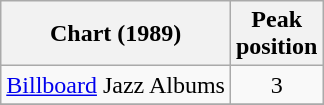<table class="wikitable">
<tr>
<th>Chart (1989)</th>
<th>Peak<br>position</th>
</tr>
<tr>
<td><a href='#'>Billboard</a> Jazz Albums</td>
<td align=center>3</td>
</tr>
<tr>
</tr>
</table>
